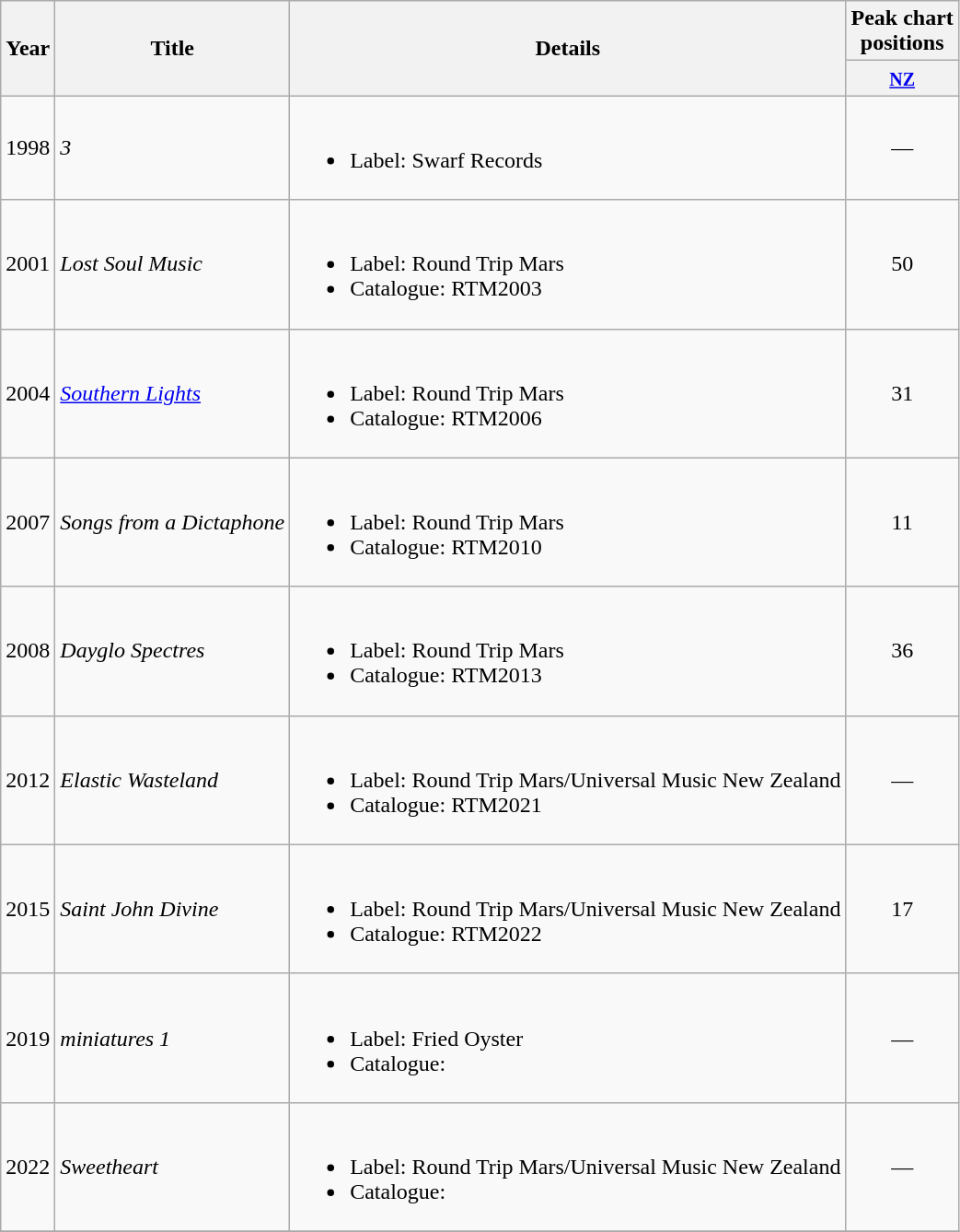<table class="wikitable plainrowheaders">
<tr>
<th rowspan="2">Year</th>
<th rowspan="2">Title</th>
<th rowspan="2">Details</th>
<th>Peak chart<br>positions</th>
</tr>
<tr>
<th><small><a href='#'>NZ</a></small></th>
</tr>
<tr>
<td>1998</td>
<td><em>3</em></td>
<td><br><ul><li>Label: Swarf Records</li></ul></td>
<td align="center">—</td>
</tr>
<tr>
<td>2001</td>
<td><em>Lost Soul Music</em></td>
<td><br><ul><li>Label: Round Trip Mars</li><li>Catalogue: RTM2003</li></ul></td>
<td align="center">50</td>
</tr>
<tr>
<td>2004</td>
<td><em><a href='#'>Southern Lights</a></em></td>
<td><br><ul><li>Label: Round Trip Mars</li><li>Catalogue: RTM2006</li></ul></td>
<td align="center">31</td>
</tr>
<tr>
<td>2007</td>
<td><em>Songs from a Dictaphone</em></td>
<td><br><ul><li>Label: Round Trip Mars</li><li>Catalogue: RTM2010</li></ul></td>
<td align="center">11</td>
</tr>
<tr>
<td>2008</td>
<td><em>Dayglo Spectres</em></td>
<td><br><ul><li>Label: Round Trip Mars</li><li>Catalogue: RTM2013</li></ul></td>
<td align="center">36</td>
</tr>
<tr>
<td>2012</td>
<td><em>Elastic Wasteland</em></td>
<td><br><ul><li>Label: Round Trip Mars/Universal Music New Zealand</li><li>Catalogue: RTM2021</li></ul></td>
<td align="center">—</td>
</tr>
<tr>
<td>2015</td>
<td><em>Saint John Divine</em></td>
<td><br><ul><li>Label: Round Trip Mars/Universal Music New Zealand</li><li>Catalogue: RTM2022</li></ul></td>
<td align="center">17</td>
</tr>
<tr>
<td>2019</td>
<td><em>miniatures 1</em></td>
<td><br><ul><li>Label: Fried Oyster</li><li>Catalogue:</li></ul></td>
<td align="center">—</td>
</tr>
<tr>
<td>2022</td>
<td><em>Sweetheart</em></td>
<td><br><ul><li>Label: Round Trip Mars/Universal Music New Zealand</li><li>Catalogue:</li></ul></td>
<td align="center">—</td>
</tr>
<tr>
</tr>
</table>
